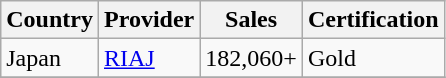<table class="wikitable" border="1">
<tr>
<th>Country</th>
<th>Provider</th>
<th>Sales</th>
<th>Certification</th>
</tr>
<tr>
<td>Japan</td>
<td><a href='#'>RIAJ</a></td>
<td>182,060+</td>
<td>Gold</td>
</tr>
<tr>
</tr>
</table>
